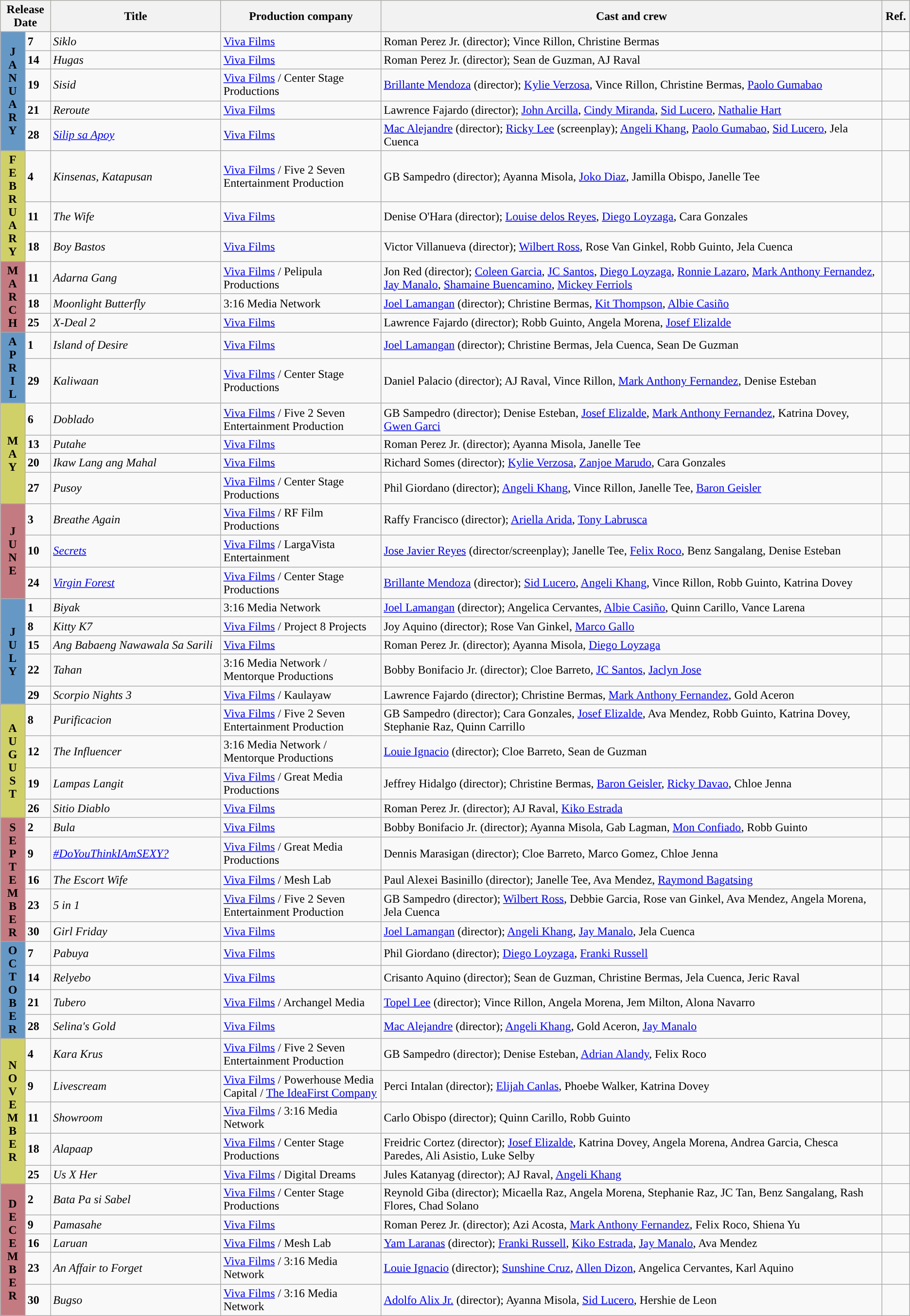<table class="wikitable sortable">
<tr style="background:#ffffba; text-align:center;">
<th colspan="2" style="width:05%">Release Date</th>
<th style="width:17%">Title</th>
<th style="width:16%">Production company</th>
<th style="width:50%">Cast and crew</th>
<th style="width:02%">Ref.</th>
</tr>
<tr>
</tr>
<tr>
<th rowspan="5" style="text-align:center; background:#6698c6">J<br>A<br>N<br>U<br>A<br>R<br>Y</th>
<td><strong>7</strong></td>
<td><em>Siklo</em></td>
<td><a href='#'>Viva Films</a></td>
<td style="text-align:left;">Roman Perez Jr. (director); Vince Rillon, Christine Bermas</td>
<td></td>
</tr>
<tr>
<td><strong>14</strong></td>
<td><em>Hugas</em></td>
<td><a href='#'>Viva Films</a></td>
<td style="text-align:left;">Roman Perez Jr. (director); Sean de Guzman, AJ Raval</td>
<td></td>
</tr>
<tr>
<td><strong>19</strong></td>
<td><em>Sisid</em></td>
<td><a href='#'>Viva Films</a> / Center Stage Productions</td>
<td style="text-align:left;"><a href='#'>Brillante Mendoza</a> (director); <a href='#'>Kylie Verzosa</a>, Vince Rillon, Christine Bermas, <a href='#'>Paolo Gumabao</a></td>
<td></td>
</tr>
<tr>
<td><strong>21</strong></td>
<td><em>Reroute</em></td>
<td><a href='#'>Viva Films</a></td>
<td style="text-align:left;">Lawrence Fajardo (director); <a href='#'>John Arcilla</a>, <a href='#'>Cindy Miranda</a>, <a href='#'>Sid Lucero</a>, <a href='#'>Nathalie Hart</a></td>
<td></td>
</tr>
<tr>
<td><strong>28</strong></td>
<td><em><a href='#'>Silip sa Apoy</a></em></td>
<td><a href='#'>Viva Films</a></td>
<td><a href='#'>Mac Alejandre</a> (director); <a href='#'>Ricky Lee</a> (screenplay); <a href='#'>Angeli Khang</a>, <a href='#'>Paolo Gumabao</a>, <a href='#'>Sid Lucero</a>, Jela Cuenca</td>
<td></td>
</tr>
<tr>
<th rowspan="3" style="text-align:center; background:#d0d069">F<br>E<br>B<br>R<br>U<br>A<br>R<br>Y</th>
<td><strong>4</strong></td>
<td><em>Kinsenas, Katapusan</em></td>
<td><a href='#'>Viva Films</a> / Five 2 Seven Entertainment Production</td>
<td>GB Sampedro (director); Ayanna Misola, <a href='#'>Joko Diaz</a>, Jamilla Obispo, Janelle Tee</td>
<td></td>
</tr>
<tr>
<td><strong>11</strong></td>
<td><em>The Wife</em></td>
<td><a href='#'>Viva Films</a></td>
<td>Denise O'Hara (director); <a href='#'>Louise delos Reyes</a>, <a href='#'>Diego Loyzaga</a>, Cara Gonzales</td>
<td></td>
</tr>
<tr>
<td><strong>18</strong></td>
<td><em>Boy Bastos</em></td>
<td><a href='#'>Viva Films</a></td>
<td>Victor Villanueva (director); <a href='#'>Wilbert Ross</a>, Rose Van Ginkel, Robb Guinto, Jela Cuenca</td>
<td></td>
</tr>
<tr>
<th rowspan="3" style="text-align:center; background:#c47a81">M<br>A<br>R<br>C<br>H</th>
<td><strong>11</strong></td>
<td><em>Adarna Gang</em></td>
<td><a href='#'>Viva Films</a> / Pelipula Productions</td>
<td>Jon Red (director); <a href='#'>Coleen Garcia</a>, <a href='#'>JC Santos</a>, <a href='#'>Diego Loyzaga</a>, <a href='#'>Ronnie Lazaro</a>, <a href='#'>Mark Anthony Fernandez</a>, <a href='#'>Jay Manalo</a>, <a href='#'>Shamaine Buencamino</a>, <a href='#'>Mickey Ferriols</a></td>
<td></td>
</tr>
<tr>
<td><strong>18</strong></td>
<td><em>Moonlight Butterfly</em></td>
<td>3:16 Media Network</td>
<td><a href='#'>Joel Lamangan</a> (director); Christine Bermas, <a href='#'>Kit Thompson</a>, <a href='#'>Albie Casiño</a></td>
<td></td>
</tr>
<tr>
<td><strong>25</strong></td>
<td><em>X-Deal 2</em></td>
<td><a href='#'>Viva Films</a></td>
<td>Lawrence Fajardo (director); Robb Guinto, Angela Morena, <a href='#'>Josef Elizalde</a></td>
<td></td>
</tr>
<tr>
<th rowspan="2" style="text-align:center; background:#6698c6">A<br>P<br>R<br>I<br>L</th>
<td><strong>1</strong></td>
<td><em>Island of Desire</em></td>
<td><a href='#'>Viva Films</a></td>
<td><a href='#'>Joel Lamangan</a> (director); Christine Bermas, Jela Cuenca, Sean De Guzman</td>
<td></td>
</tr>
<tr>
<td><strong>29</strong></td>
<td><em>Kaliwaan</em></td>
<td><a href='#'>Viva Films</a> / Center Stage Productions</td>
<td>Daniel Palacio (director); AJ Raval, Vince Rillon, <a href='#'>Mark Anthony Fernandez</a>, Denise Esteban</td>
<td></td>
</tr>
<tr>
<th rowspan="4" style="text-align:center; background:#d0d069">M<br>A<br>Y</th>
<td><strong>6</strong></td>
<td><em>Doblado</em></td>
<td><a href='#'>Viva Films</a> / Five 2 Seven Entertainment Production</td>
<td>GB Sampedro (director); Denise Esteban, <a href='#'>Josef Elizalde</a>, <a href='#'>Mark Anthony Fernandez</a>, Katrina Dovey, <a href='#'>Gwen Garci</a></td>
<td></td>
</tr>
<tr>
<td><strong>13</strong></td>
<td><em>Putahe</em></td>
<td><a href='#'>Viva Films</a></td>
<td>Roman Perez Jr. (director); Ayanna Misola, Janelle Tee</td>
<td></td>
</tr>
<tr>
<td><strong>20</strong></td>
<td><em>Ikaw Lang ang Mahal</em></td>
<td><a href='#'>Viva Films</a></td>
<td>Richard Somes (director); <a href='#'>Kylie Verzosa</a>, <a href='#'>Zanjoe Marudo</a>, Cara Gonzales</td>
<td></td>
</tr>
<tr>
<td><strong>27</strong></td>
<td><em>Pusoy</em></td>
<td><a href='#'>Viva Films</a> / Center Stage Productions</td>
<td>Phil Giordano (director); <a href='#'>Angeli Khang</a>, Vince Rillon, Janelle Tee, <a href='#'>Baron Geisler</a></td>
<td></td>
</tr>
<tr>
<th rowspan="3" style="text-align:center; background:#c47a81">J<br>U<br>N<br>E</th>
<td><strong>3</strong></td>
<td><em>Breathe Again</em></td>
<td><a href='#'>Viva Films</a> / RF Film Productions</td>
<td>Raffy Francisco (director); <a href='#'>Ariella Arida</a>, <a href='#'>Tony Labrusca</a></td>
<td></td>
</tr>
<tr>
<td><strong>10</strong></td>
<td><em><a href='#'>Secrets</a></em></td>
<td><a href='#'>Viva Films</a> / LargaVista Entertainment</td>
<td><a href='#'>Jose Javier Reyes</a> (director/screenplay); Janelle Tee, <a href='#'>Felix Roco</a>, Benz Sangalang, Denise Esteban</td>
<td></td>
</tr>
<tr>
<td><strong>24</strong></td>
<td><em><a href='#'>Virgin Forest</a></em></td>
<td><a href='#'>Viva Films</a> / Center Stage Productions</td>
<td><a href='#'>Brillante Mendoza</a> (director); <a href='#'>Sid Lucero</a>, <a href='#'>Angeli Khang</a>, Vince Rillon, Robb Guinto, Katrina Dovey</td>
<td></td>
</tr>
<tr>
<td rowspan="5" style="text-align:center; background:#6698c6"><strong>J<br>U<br>L<br>Y</strong></td>
<td><strong>1</strong></td>
<td><em>Biyak</em></td>
<td>3:16 Media Network</td>
<td><a href='#'>Joel Lamangan</a> (director); Angelica Cervantes, <a href='#'>Albie Casiño</a>, Quinn Carillo, Vance Larena</td>
<td></td>
</tr>
<tr>
<td><strong>8</strong></td>
<td><em>Kitty K7</em></td>
<td><a href='#'>Viva Films</a>  / Project 8 Projects</td>
<td>Joy Aquino (director); Rose Van Ginkel, <a href='#'>Marco Gallo</a></td>
<td></td>
</tr>
<tr>
<td><strong>15</strong></td>
<td><em>Ang Babaeng Nawawala Sa Sarili</em></td>
<td><a href='#'>Viva Films</a></td>
<td>Roman Perez Jr. (director); Ayanna Misola, <a href='#'>Diego Loyzaga</a></td>
<td></td>
</tr>
<tr>
<td><strong>22</strong></td>
<td><em>Tahan</em></td>
<td>3:16 Media Network / Mentorque Productions</td>
<td>Bobby Bonifacio Jr. (director); Cloe Barreto, <a href='#'>JC Santos</a>, <a href='#'>Jaclyn Jose</a></td>
<td></td>
</tr>
<tr>
<td><strong>29</strong></td>
<td><em>Scorpio Nights 3</em></td>
<td><a href='#'>Viva Films</a> / Kaulayaw</td>
<td>Lawrence Fajardo (director); Christine Bermas, <a href='#'>Mark Anthony Fernandez</a>, Gold Aceron</td>
<td></td>
</tr>
<tr>
<th rowspan="4" style="text-align:center; background:#d0d069;">A<br>U<br>G<br>U<br>S<br>T</th>
<td><strong>8</strong></td>
<td><em>Purificacion</em></td>
<td><a href='#'>Viva Films</a> / Five 2 Seven Entertainment Production</td>
<td>GB Sampedro (director); Cara Gonzales, <a href='#'>Josef Elizalde</a>, Ava Mendez, Robb Guinto, Katrina Dovey, Stephanie Raz, Quinn Carrillo</td>
<td></td>
</tr>
<tr>
<td><strong>12</strong></td>
<td><em>The Influencer</em></td>
<td>3:16 Media Network / Mentorque Productions</td>
<td><a href='#'>Louie Ignacio</a> (director); Cloe Barreto, Sean de Guzman</td>
<td></td>
</tr>
<tr>
<td><strong>19</strong></td>
<td><em>Lampas Langit</em></td>
<td><a href='#'>Viva Films</a> / Great Media Productions</td>
<td>Jeffrey Hidalgo (director); Christine Bermas, <a href='#'>Baron Geisler</a>, <a href='#'>Ricky Davao</a>, Chloe Jenna</td>
<td></td>
</tr>
<tr>
<td><strong>26</strong></td>
<td><em>Sitio Diablo</em></td>
<td><a href='#'>Viva Films</a></td>
<td style="text-align:left;">Roman Perez Jr. (director); AJ Raval, <a href='#'>Kiko Estrada</a></td>
<td></td>
</tr>
<tr>
<td rowspan="5" style="text-align:center; background:#c47a81"><strong>S<br>E<br>P<br>T<br>E<br>M<br>B<br>E<br>R</strong></td>
<td><strong>2</strong></td>
<td><em>Bula</em></td>
<td><a href='#'>Viva Films</a></td>
<td>Bobby Bonifacio Jr. (director); Ayanna Misola, Gab Lagman, <a href='#'>Mon Confiado</a>, Robb Guinto</td>
<td></td>
</tr>
<tr>
<td><strong>9</strong></td>
<td><em><a href='#'>#DoYouThinkIAmSEXY?</a></em></td>
<td><a href='#'>Viva Films</a> / Great Media Productions</td>
<td>Dennis Marasigan (director); Cloe Barreto, Marco Gomez, Chloe Jenna</td>
<td></td>
</tr>
<tr>
<td><strong>16</strong></td>
<td><em>The Escort Wife</em></td>
<td><a href='#'>Viva Films</a> / Mesh Lab</td>
<td>Paul Alexei Basinillo (director); Janelle Tee, Ava Mendez, <a href='#'>Raymond Bagatsing</a></td>
<td></td>
</tr>
<tr>
<td><strong>23</strong></td>
<td><em>5 in 1</em></td>
<td><a href='#'>Viva Films</a> / Five 2 Seven Entertainment Production</td>
<td>GB Sampedro (director); <a href='#'>Wilbert Ross</a>, Debbie Garcia, Rose van Ginkel, Ava Mendez, Angela Morena, Jela Cuenca</td>
<td></td>
</tr>
<tr>
<td><strong>30</strong></td>
<td><em>Girl Friday</em></td>
<td><a href='#'>Viva Films</a></td>
<td><a href='#'>Joel Lamangan</a> (director); <a href='#'>Angeli Khang</a>, <a href='#'>Jay Manalo</a>, Jela Cuenca</td>
<td></td>
</tr>
<tr>
<th rowspan="4" style="text-align:center; background:#6698c6">O<br>C<br>T<br>O<br>B<br>E<br>R</th>
<td><strong>7</strong></td>
<td><em>Pabuya</em></td>
<td><a href='#'>Viva Films</a></td>
<td>Phil Giordano (director); <a href='#'>Diego Loyzaga</a>, <a href='#'>Franki Russell</a></td>
<td></td>
</tr>
<tr>
<td><strong>14</strong></td>
<td><em>Relyebo</em></td>
<td><a href='#'>Viva Films</a></td>
<td>Crisanto Aquino (director); Sean de Guzman, Christine Bermas, Jela Cuenca, Jeric Raval</td>
<td></td>
</tr>
<tr>
<td><strong>21</strong></td>
<td><em>Tubero</em></td>
<td><a href='#'>Viva Films</a> / Archangel Media</td>
<td><a href='#'>Topel Lee</a> (director); Vince Rillon, Angela Morena, Jem Milton, Alona Navarro</td>
<td></td>
</tr>
<tr>
<td><strong>28</strong></td>
<td><em>Selina's Gold</em></td>
<td><a href='#'>Viva Films</a></td>
<td><a href='#'>Mac Alejandre</a> (director); <a href='#'>Angeli Khang</a>, Gold Aceron, <a href='#'>Jay Manalo</a></td>
<td></td>
</tr>
<tr>
<th rowspan="5" style="text-align:center; background:#d0d069 ">N<br>O<br>V<br>E<br>M<br>B<br>E<br>R</th>
<td><strong>4</strong></td>
<td><em>Kara Krus</em></td>
<td><a href='#'>Viva Films</a> / Five 2 Seven Entertainment Production</td>
<td>GB Sampedro (director); Denise Esteban, <a href='#'>Adrian Alandy</a>, Felix Roco</td>
<td></td>
</tr>
<tr>
<td><strong>9</strong></td>
<td><em>Livescream</em></td>
<td><a href='#'>Viva Films</a> / Powerhouse Media Capital / <a href='#'>The IdeaFirst Company</a></td>
<td>Perci Intalan (director); <a href='#'>Elijah Canlas</a>, Phoebe Walker, Katrina Dovey</td>
<td></td>
</tr>
<tr>
<td><strong>11</strong></td>
<td><em>Showroom</em></td>
<td><a href='#'>Viva Films</a> / 3:16 Media Network</td>
<td>Carlo Obispo (director); Quinn Carillo, Robb Guinto</td>
<td></td>
</tr>
<tr>
<td><strong>18</strong></td>
<td><em>Alapaap</em></td>
<td><a href='#'>Viva Films</a> / Center Stage Productions</td>
<td>Freidric Cortez (director); <a href='#'>Josef Elizalde</a>, Katrina Dovey, Angela Morena, Andrea Garcia, Chesca Paredes, Ali Asistio, Luke Selby</td>
<td></td>
</tr>
<tr>
<td><strong>25</strong></td>
<td><em>Us X Her</em></td>
<td><a href='#'>Viva Films</a> / Digital Dreams</td>
<td>Jules Katanyag (director); AJ Raval, <a href='#'>Angeli Khang</a></td>
<td></td>
</tr>
<tr>
<th rowspan="5" style="text-align:center; background:#c47a81">D<br>E<br>C<br>E<br>M<br>B<br>E<br>R</th>
<td><strong>2</strong></td>
<td><em>Bata Pa si Sabel</em></td>
<td><a href='#'>Viva Films</a> / Center Stage Productions</td>
<td>Reynold Giba (director); Micaella Raz, Angela Morena, Stephanie Raz, JC Tan, Benz Sangalang, Rash Flores, Chad Solano</td>
<td></td>
</tr>
<tr>
<td><strong>9</strong></td>
<td><em>Pamasahe</em></td>
<td><a href='#'>Viva Films</a></td>
<td>Roman Perez Jr. (director); Azi Acosta, <a href='#'>Mark Anthony Fernandez</a>, Felix Roco,  Shiena Yu</td>
<td></td>
</tr>
<tr>
<td><strong>16</strong></td>
<td><em>Laruan</em></td>
<td><a href='#'>Viva Films</a> / Mesh Lab</td>
<td><a href='#'>Yam Laranas</a> (director); <a href='#'>Franki Russell</a>, <a href='#'>Kiko Estrada</a>, <a href='#'>Jay Manalo</a>, Ava Mendez</td>
<td></td>
</tr>
<tr>
<td><strong>23</strong></td>
<td><em>An Affair to Forget</em></td>
<td><a href='#'>Viva Films</a> / 3:16 Media Network</td>
<td><a href='#'>Louie Ignacio</a> (director); <a href='#'>Sunshine Cruz</a>, <a href='#'>Allen Dizon</a>, Angelica Cervantes, Karl Aquino</td>
<td></td>
</tr>
<tr>
<td><strong>30</strong></td>
<td><em>Bugso</em></td>
<td><a href='#'>Viva Films</a> / 3:16 Media Network</td>
<td><a href='#'>Adolfo Alix Jr.</a> (director); Ayanna Misola, <a href='#'>Sid Lucero</a>, Hershie de Leon</td>
<td></td>
</tr>
</table>
